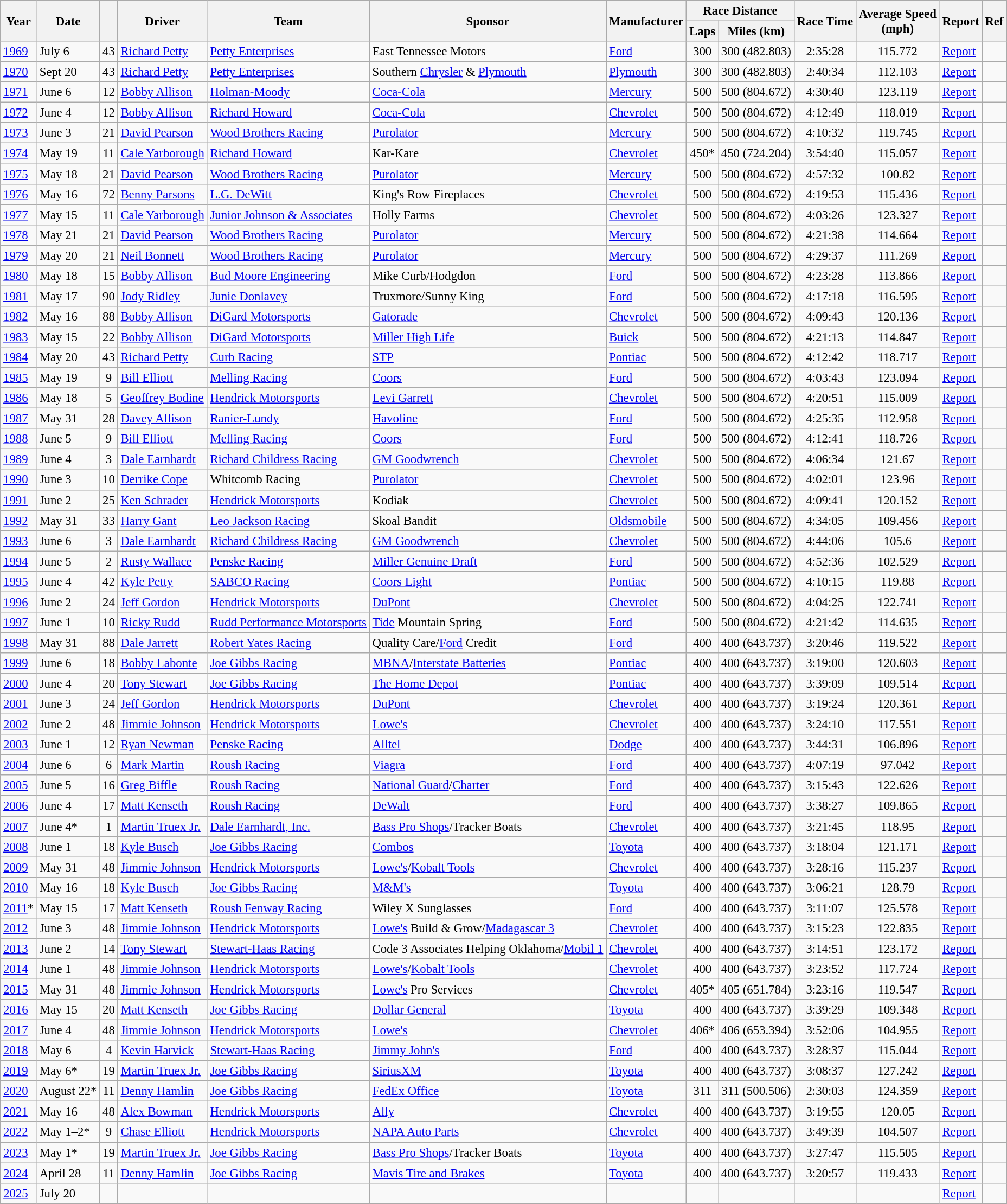<table class="wikitable" style="font-size: 95%;">
<tr>
<th rowspan="2">Year</th>
<th rowspan="2">Date</th>
<th rowspan="2"></th>
<th rowspan="2">Driver</th>
<th rowspan="2">Team</th>
<th rowspan="2">Sponsor</th>
<th rowspan="2">Manufacturer</th>
<th colspan="2">Race Distance</th>
<th rowspan="2">Race Time</th>
<th rowspan="2">Average Speed<br>(mph)</th>
<th rowspan="2">Report</th>
<th rowspan="2">Ref</th>
</tr>
<tr>
<th>Laps</th>
<th>Miles (km)</th>
</tr>
<tr>
<td><a href='#'>1969</a></td>
<td>July 6</td>
<td align="center">43</td>
<td><a href='#'>Richard Petty</a></td>
<td><a href='#'>Petty Enterprises</a></td>
<td>East Tennessee Motors</td>
<td><a href='#'>Ford</a></td>
<td style="text-align:center;">300</td>
<td style="text-align:center;">300 (482.803)</td>
<td style="text-align:center;">2:35:28</td>
<td style="text-align:center;">115.772</td>
<td><a href='#'>Report</a></td>
<td style="text-align:center;"></td>
</tr>
<tr>
<td><a href='#'>1970</a></td>
<td>Sept 20</td>
<td align="center">43</td>
<td><a href='#'>Richard Petty</a></td>
<td><a href='#'>Petty Enterprises</a></td>
<td>Southern <a href='#'>Chrysler</a> & <a href='#'>Plymouth</a></td>
<td><a href='#'>Plymouth</a></td>
<td style="text-align:center;">300</td>
<td style="text-align:center;">300 (482.803)</td>
<td style="text-align:center;">2:40:34</td>
<td style="text-align:center;">112.103</td>
<td><a href='#'>Report</a></td>
<td style="text-align:center;"></td>
</tr>
<tr>
<td><a href='#'>1971</a></td>
<td>June 6</td>
<td align="center">12</td>
<td><a href='#'>Bobby Allison</a></td>
<td><a href='#'>Holman-Moody</a></td>
<td><a href='#'>Coca-Cola</a></td>
<td><a href='#'>Mercury</a></td>
<td style="text-align:center;">500</td>
<td style="text-align:center;">500 (804.672)</td>
<td style="text-align:center;">4:30:40</td>
<td style="text-align:center;">123.119</td>
<td><a href='#'>Report</a></td>
<td style="text-align:center;"></td>
</tr>
<tr>
<td><a href='#'>1972</a></td>
<td>June 4</td>
<td align="center">12</td>
<td><a href='#'>Bobby Allison</a></td>
<td><a href='#'>Richard Howard</a></td>
<td><a href='#'>Coca-Cola</a></td>
<td><a href='#'>Chevrolet</a></td>
<td style="text-align:center;">500</td>
<td style="text-align:center;">500 (804.672)</td>
<td style="text-align:center;">4:12:49</td>
<td style="text-align:center;">118.019</td>
<td><a href='#'>Report</a></td>
<td style="text-align:center;"></td>
</tr>
<tr>
<td><a href='#'>1973</a></td>
<td>June 3</td>
<td align="center">21</td>
<td><a href='#'>David Pearson</a></td>
<td><a href='#'>Wood Brothers Racing</a></td>
<td><a href='#'>Purolator</a></td>
<td><a href='#'>Mercury</a></td>
<td style="text-align:center;">500</td>
<td style="text-align:center;">500 (804.672)</td>
<td style="text-align:center;">4:10:32</td>
<td style="text-align:center;">119.745</td>
<td><a href='#'>Report</a></td>
<td style="text-align:center;"></td>
</tr>
<tr>
<td><a href='#'>1974</a></td>
<td>May 19</td>
<td align="center">11</td>
<td><a href='#'>Cale Yarborough</a></td>
<td><a href='#'>Richard Howard</a></td>
<td>Kar-Kare</td>
<td><a href='#'>Chevrolet</a></td>
<td style="text-align:center;">450*</td>
<td style="text-align:center;">450 (724.204)</td>
<td style="text-align:center;">3:54:40</td>
<td style="text-align:center;">115.057</td>
<td><a href='#'>Report</a></td>
<td style="text-align:center;"></td>
</tr>
<tr>
<td><a href='#'>1975</a></td>
<td>May 18</td>
<td align="center">21</td>
<td><a href='#'>David Pearson</a></td>
<td><a href='#'>Wood Brothers Racing</a></td>
<td><a href='#'>Purolator</a></td>
<td><a href='#'>Mercury</a></td>
<td style="text-align:center;">500</td>
<td style="text-align:center;">500 (804.672)</td>
<td style="text-align:center;">4:57:32</td>
<td style="text-align:center;">100.82</td>
<td><a href='#'>Report</a></td>
<td style="text-align:center;"></td>
</tr>
<tr>
<td><a href='#'>1976</a></td>
<td>May 16</td>
<td align="center">72</td>
<td><a href='#'>Benny Parsons</a></td>
<td><a href='#'>L.G. DeWitt</a></td>
<td>King's Row Fireplaces</td>
<td><a href='#'>Chevrolet</a></td>
<td style="text-align:center;">500</td>
<td style="text-align:center;">500 (804.672)</td>
<td style="text-align:center;">4:19:53</td>
<td style="text-align:center;">115.436</td>
<td><a href='#'>Report</a></td>
<td style="text-align:center;"></td>
</tr>
<tr>
<td><a href='#'>1977</a></td>
<td>May 15</td>
<td align="center">11</td>
<td><a href='#'>Cale Yarborough</a></td>
<td><a href='#'>Junior Johnson & Associates</a></td>
<td>Holly Farms</td>
<td><a href='#'>Chevrolet</a></td>
<td style="text-align:center;">500</td>
<td style="text-align:center;">500 (804.672)</td>
<td style="text-align:center;">4:03:26</td>
<td style="text-align:center;">123.327</td>
<td><a href='#'>Report</a></td>
<td style="text-align:center;"></td>
</tr>
<tr>
<td><a href='#'>1978</a></td>
<td>May 21</td>
<td align="center">21</td>
<td><a href='#'>David Pearson</a></td>
<td><a href='#'>Wood Brothers Racing</a></td>
<td><a href='#'>Purolator</a></td>
<td><a href='#'>Mercury</a></td>
<td style="text-align:center;">500</td>
<td style="text-align:center;">500 (804.672)</td>
<td style="text-align:center;">4:21:38</td>
<td style="text-align:center;">114.664</td>
<td><a href='#'>Report</a></td>
<td style="text-align:center;"></td>
</tr>
<tr>
<td><a href='#'>1979</a></td>
<td>May 20</td>
<td align="center">21</td>
<td><a href='#'>Neil Bonnett</a></td>
<td><a href='#'>Wood Brothers Racing</a></td>
<td><a href='#'>Purolator</a></td>
<td><a href='#'>Mercury</a></td>
<td style="text-align:center;">500</td>
<td style="text-align:center;">500 (804.672)</td>
<td style="text-align:center;">4:29:37</td>
<td style="text-align:center;">111.269</td>
<td><a href='#'>Report</a></td>
<td style="text-align:center;"></td>
</tr>
<tr>
<td><a href='#'>1980</a></td>
<td>May 18</td>
<td align="center">15</td>
<td><a href='#'>Bobby Allison</a></td>
<td><a href='#'>Bud Moore Engineering</a></td>
<td>Mike Curb/Hodgdon</td>
<td><a href='#'>Ford</a></td>
<td style="text-align:center;">500</td>
<td style="text-align:center;">500 (804.672)</td>
<td style="text-align:center;">4:23:28</td>
<td style="text-align:center;">113.866</td>
<td><a href='#'>Report</a></td>
<td style="text-align:center;"></td>
</tr>
<tr>
<td><a href='#'>1981</a></td>
<td>May 17</td>
<td align="center">90</td>
<td><a href='#'>Jody Ridley</a></td>
<td><a href='#'>Junie Donlavey</a></td>
<td>Truxmore/Sunny King</td>
<td><a href='#'>Ford</a></td>
<td style="text-align:center;">500</td>
<td style="text-align:center;">500 (804.672)</td>
<td style="text-align:center;">4:17:18</td>
<td style="text-align:center;">116.595</td>
<td><a href='#'>Report</a></td>
<td style="text-align:center;"></td>
</tr>
<tr>
<td><a href='#'>1982</a></td>
<td>May 16</td>
<td align="center">88</td>
<td><a href='#'>Bobby Allison</a></td>
<td><a href='#'>DiGard Motorsports</a></td>
<td><a href='#'>Gatorade</a></td>
<td><a href='#'>Chevrolet</a></td>
<td style="text-align:center;">500</td>
<td style="text-align:center;">500 (804.672)</td>
<td style="text-align:center;">4:09:43</td>
<td style="text-align:center;">120.136</td>
<td><a href='#'>Report</a></td>
<td style="text-align:center;"></td>
</tr>
<tr>
<td><a href='#'>1983</a></td>
<td>May 15</td>
<td align="center">22</td>
<td><a href='#'>Bobby Allison</a></td>
<td><a href='#'>DiGard Motorsports</a></td>
<td><a href='#'>Miller High Life</a></td>
<td><a href='#'>Buick</a></td>
<td style="text-align:center;">500</td>
<td style="text-align:center;">500 (804.672)</td>
<td style="text-align:center;">4:21:13</td>
<td style="text-align:center;">114.847</td>
<td><a href='#'>Report</a></td>
<td style="text-align:center;"></td>
</tr>
<tr>
<td><a href='#'>1984</a></td>
<td>May 20</td>
<td align="center">43</td>
<td><a href='#'>Richard Petty</a></td>
<td><a href='#'>Curb Racing</a></td>
<td><a href='#'>STP</a></td>
<td><a href='#'>Pontiac</a></td>
<td style="text-align:center;">500</td>
<td style="text-align:center;">500 (804.672)</td>
<td style="text-align:center;">4:12:42</td>
<td style="text-align:center;">118.717</td>
<td><a href='#'>Report</a></td>
<td style="text-align:center;"></td>
</tr>
<tr>
<td><a href='#'>1985</a></td>
<td>May 19</td>
<td align="center">9</td>
<td><a href='#'>Bill Elliott</a></td>
<td><a href='#'>Melling Racing</a></td>
<td><a href='#'>Coors</a></td>
<td><a href='#'>Ford</a></td>
<td style="text-align:center;">500</td>
<td style="text-align:center;">500 (804.672)</td>
<td style="text-align:center;">4:03:43</td>
<td style="text-align:center;">123.094</td>
<td><a href='#'>Report</a></td>
<td style="text-align:center;"></td>
</tr>
<tr>
<td><a href='#'>1986</a></td>
<td>May 18</td>
<td align="center">5</td>
<td><a href='#'>Geoffrey Bodine</a></td>
<td><a href='#'>Hendrick Motorsports</a></td>
<td><a href='#'>Levi Garrett</a></td>
<td><a href='#'>Chevrolet</a></td>
<td style="text-align:center;">500</td>
<td style="text-align:center;">500 (804.672)</td>
<td style="text-align:center;">4:20:51</td>
<td style="text-align:center;">115.009</td>
<td><a href='#'>Report</a></td>
<td style="text-align:center;"></td>
</tr>
<tr>
<td><a href='#'>1987</a></td>
<td>May 31</td>
<td align="center">28</td>
<td><a href='#'>Davey Allison</a></td>
<td><a href='#'>Ranier-Lundy</a></td>
<td><a href='#'>Havoline</a></td>
<td><a href='#'>Ford</a></td>
<td style="text-align:center;">500</td>
<td style="text-align:center;">500 (804.672)</td>
<td style="text-align:center;">4:25:35</td>
<td style="text-align:center;">112.958</td>
<td><a href='#'>Report</a></td>
<td style="text-align:center;"></td>
</tr>
<tr>
<td><a href='#'>1988</a></td>
<td>June 5</td>
<td align="center">9</td>
<td><a href='#'>Bill Elliott</a></td>
<td><a href='#'>Melling Racing</a></td>
<td><a href='#'>Coors</a></td>
<td><a href='#'>Ford</a></td>
<td style="text-align:center;">500</td>
<td style="text-align:center;">500 (804.672)</td>
<td style="text-align:center;">4:12:41</td>
<td style="text-align:center;">118.726</td>
<td><a href='#'>Report</a></td>
<td style="text-align:center;"></td>
</tr>
<tr>
<td><a href='#'>1989</a></td>
<td>June 4</td>
<td align="center">3</td>
<td><a href='#'>Dale Earnhardt</a></td>
<td><a href='#'>Richard Childress Racing</a></td>
<td><a href='#'>GM Goodwrench</a></td>
<td><a href='#'>Chevrolet</a></td>
<td style="text-align:center;">500</td>
<td style="text-align:center;">500 (804.672)</td>
<td style="text-align:center;">4:06:34</td>
<td style="text-align:center;">121.67</td>
<td><a href='#'>Report</a></td>
<td style="text-align:center;"></td>
</tr>
<tr>
<td><a href='#'>1990</a></td>
<td>June 3</td>
<td align="center">10</td>
<td><a href='#'>Derrike Cope</a></td>
<td>Whitcomb Racing</td>
<td><a href='#'>Purolator</a></td>
<td><a href='#'>Chevrolet</a></td>
<td style="text-align:center;">500</td>
<td style="text-align:center;">500 (804.672)</td>
<td style="text-align:center;">4:02:01</td>
<td style="text-align:center;">123.96</td>
<td><a href='#'>Report</a></td>
<td style="text-align:center;"></td>
</tr>
<tr>
<td><a href='#'>1991</a></td>
<td>June 2</td>
<td align="center">25</td>
<td><a href='#'>Ken Schrader</a></td>
<td><a href='#'>Hendrick Motorsports</a></td>
<td>Kodiak</td>
<td><a href='#'>Chevrolet</a></td>
<td style="text-align:center;">500</td>
<td style="text-align:center;">500 (804.672)</td>
<td style="text-align:center;">4:09:41</td>
<td style="text-align:center;">120.152</td>
<td><a href='#'>Report</a></td>
<td style="text-align:center;"></td>
</tr>
<tr>
<td><a href='#'>1992</a></td>
<td>May 31</td>
<td align="center">33</td>
<td><a href='#'>Harry Gant</a></td>
<td><a href='#'>Leo Jackson Racing</a></td>
<td>Skoal Bandit</td>
<td><a href='#'>Oldsmobile</a></td>
<td style="text-align:center;">500</td>
<td style="text-align:center;">500 (804.672)</td>
<td style="text-align:center;">4:34:05</td>
<td style="text-align:center;">109.456</td>
<td><a href='#'>Report</a></td>
<td style="text-align:center;"></td>
</tr>
<tr>
<td><a href='#'>1993</a></td>
<td>June 6</td>
<td align="center">3</td>
<td><a href='#'>Dale Earnhardt</a></td>
<td><a href='#'>Richard Childress Racing</a></td>
<td><a href='#'>GM Goodwrench</a></td>
<td><a href='#'>Chevrolet</a></td>
<td style="text-align:center;">500</td>
<td style="text-align:center;">500 (804.672)</td>
<td style="text-align:center;">4:44:06</td>
<td style="text-align:center;">105.6</td>
<td><a href='#'>Report</a></td>
<td style="text-align:center;"></td>
</tr>
<tr>
<td><a href='#'>1994</a></td>
<td>June 5</td>
<td align="center">2</td>
<td><a href='#'>Rusty Wallace</a></td>
<td><a href='#'>Penske Racing</a></td>
<td><a href='#'>Miller Genuine Draft</a></td>
<td><a href='#'>Ford</a></td>
<td style="text-align:center;">500</td>
<td style="text-align:center;">500 (804.672)</td>
<td style="text-align:center;">4:52:36</td>
<td style="text-align:center;">102.529</td>
<td><a href='#'>Report</a></td>
<td style="text-align:center;"></td>
</tr>
<tr>
<td><a href='#'>1995</a></td>
<td>June 4</td>
<td align="center">42</td>
<td><a href='#'>Kyle Petty</a></td>
<td><a href='#'>SABCO Racing</a></td>
<td><a href='#'>Coors Light</a></td>
<td><a href='#'>Pontiac</a></td>
<td style="text-align:center;">500</td>
<td style="text-align:center;">500 (804.672)</td>
<td style="text-align:center;">4:10:15</td>
<td style="text-align:center;">119.88</td>
<td><a href='#'>Report</a></td>
<td style="text-align:center;"></td>
</tr>
<tr>
<td><a href='#'>1996</a></td>
<td>June 2</td>
<td align="center">24</td>
<td><a href='#'>Jeff Gordon</a></td>
<td><a href='#'>Hendrick Motorsports</a></td>
<td><a href='#'>DuPont</a></td>
<td><a href='#'>Chevrolet</a></td>
<td style="text-align:center;">500</td>
<td style="text-align:center;">500 (804.672)</td>
<td style="text-align:center;">4:04:25</td>
<td style="text-align:center;">122.741</td>
<td><a href='#'>Report</a></td>
<td style="text-align:center;"></td>
</tr>
<tr>
<td><a href='#'>1997</a></td>
<td>June 1</td>
<td align="center">10</td>
<td><a href='#'>Ricky Rudd</a></td>
<td><a href='#'>Rudd Performance Motorsports</a></td>
<td><a href='#'>Tide</a> Mountain Spring</td>
<td><a href='#'>Ford</a></td>
<td style="text-align:center;">500</td>
<td style="text-align:center;">500 (804.672)</td>
<td style="text-align:center;">4:21:42</td>
<td style="text-align:center;">114.635</td>
<td><a href='#'>Report</a></td>
<td style="text-align:center;"></td>
</tr>
<tr>
<td><a href='#'>1998</a></td>
<td>May 31</td>
<td align="center">88</td>
<td><a href='#'>Dale Jarrett</a></td>
<td><a href='#'>Robert Yates Racing</a></td>
<td>Quality Care/<a href='#'>Ford</a> Credit</td>
<td><a href='#'>Ford</a></td>
<td style="text-align:center;">400</td>
<td style="text-align:center;">400 (643.737)</td>
<td style="text-align:center;">3:20:46</td>
<td style="text-align:center;">119.522</td>
<td><a href='#'>Report</a></td>
<td style="text-align:center;"></td>
</tr>
<tr>
<td><a href='#'>1999</a></td>
<td>June 6</td>
<td align="center">18</td>
<td><a href='#'>Bobby Labonte</a></td>
<td><a href='#'>Joe Gibbs Racing</a></td>
<td><a href='#'>MBNA</a>/<a href='#'>Interstate Batteries</a></td>
<td><a href='#'>Pontiac</a></td>
<td style="text-align:center;">400</td>
<td style="text-align:center;">400 (643.737)</td>
<td style="text-align:center;">3:19:00</td>
<td style="text-align:center;">120.603</td>
<td><a href='#'>Report</a></td>
<td style="text-align:center;"></td>
</tr>
<tr>
<td><a href='#'>2000</a></td>
<td>June 4</td>
<td align="center">20</td>
<td><a href='#'>Tony Stewart</a></td>
<td><a href='#'>Joe Gibbs Racing</a></td>
<td><a href='#'>The Home Depot</a></td>
<td><a href='#'>Pontiac</a></td>
<td style="text-align:center;">400</td>
<td style="text-align:center;">400 (643.737)</td>
<td style="text-align:center;">3:39:09</td>
<td style="text-align:center;">109.514</td>
<td><a href='#'>Report</a></td>
<td style="text-align:center;"></td>
</tr>
<tr>
<td><a href='#'>2001</a></td>
<td>June 3</td>
<td align="center">24</td>
<td><a href='#'>Jeff Gordon</a></td>
<td><a href='#'>Hendrick Motorsports</a></td>
<td><a href='#'>DuPont</a></td>
<td><a href='#'>Chevrolet</a></td>
<td style="text-align:center;">400</td>
<td style="text-align:center;">400 (643.737)</td>
<td style="text-align:center;">3:19:24</td>
<td style="text-align:center;">120.361</td>
<td><a href='#'>Report</a></td>
<td style="text-align:center;"></td>
</tr>
<tr>
<td><a href='#'>2002</a></td>
<td>June 2</td>
<td align="center">48</td>
<td><a href='#'>Jimmie Johnson</a></td>
<td><a href='#'>Hendrick Motorsports</a></td>
<td><a href='#'>Lowe's</a></td>
<td><a href='#'>Chevrolet</a></td>
<td style="text-align:center;">400</td>
<td style="text-align:center;">400 (643.737)</td>
<td style="text-align:center;">3:24:10</td>
<td style="text-align:center;">117.551</td>
<td><a href='#'>Report</a></td>
<td style="text-align:center;"></td>
</tr>
<tr>
<td><a href='#'>2003</a></td>
<td>June 1</td>
<td align="center">12</td>
<td><a href='#'>Ryan Newman</a></td>
<td><a href='#'>Penske Racing</a></td>
<td><a href='#'>Alltel</a></td>
<td><a href='#'>Dodge</a></td>
<td style="text-align:center;">400</td>
<td style="text-align:center;">400 (643.737)</td>
<td style="text-align:center;">3:44:31</td>
<td style="text-align:center;">106.896</td>
<td><a href='#'>Report</a></td>
<td style="text-align:center;"></td>
</tr>
<tr>
<td><a href='#'>2004</a></td>
<td>June 6</td>
<td align="center">6</td>
<td><a href='#'>Mark Martin</a></td>
<td><a href='#'>Roush Racing</a></td>
<td><a href='#'>Viagra</a></td>
<td><a href='#'>Ford</a></td>
<td style="text-align:center;">400</td>
<td style="text-align:center;">400 (643.737)</td>
<td style="text-align:center;">4:07:19</td>
<td style="text-align:center;">97.042</td>
<td><a href='#'>Report</a></td>
<td style="text-align:center;"></td>
</tr>
<tr>
<td><a href='#'>2005</a></td>
<td>June 5</td>
<td align="center">16</td>
<td><a href='#'>Greg Biffle</a></td>
<td><a href='#'>Roush Racing</a></td>
<td><a href='#'>National Guard</a>/<a href='#'>Charter</a></td>
<td><a href='#'>Ford</a></td>
<td style="text-align:center;">400</td>
<td style="text-align:center;">400 (643.737)</td>
<td style="text-align:center;">3:15:43</td>
<td style="text-align:center;">122.626</td>
<td><a href='#'>Report</a></td>
<td style="text-align:center;"></td>
</tr>
<tr>
<td><a href='#'>2006</a></td>
<td>June 4</td>
<td align="center">17</td>
<td><a href='#'>Matt Kenseth</a></td>
<td><a href='#'>Roush Racing</a></td>
<td><a href='#'>DeWalt</a></td>
<td><a href='#'>Ford</a></td>
<td style="text-align:center;">400</td>
<td style="text-align:center;">400 (643.737)</td>
<td style="text-align:center;">3:38:27</td>
<td style="text-align:center;">109.865</td>
<td><a href='#'>Report</a></td>
<td style="text-align:center;"></td>
</tr>
<tr>
<td><a href='#'>2007</a></td>
<td>June 4*</td>
<td align="center">1</td>
<td><a href='#'>Martin Truex Jr.</a></td>
<td><a href='#'>Dale Earnhardt, Inc.</a></td>
<td><a href='#'>Bass Pro Shops</a>/Tracker Boats</td>
<td><a href='#'>Chevrolet</a></td>
<td style="text-align:center;">400</td>
<td style="text-align:center;">400 (643.737)</td>
<td style="text-align:center;">3:21:45</td>
<td style="text-align:center;">118.95</td>
<td><a href='#'>Report</a></td>
<td style="text-align:center;"></td>
</tr>
<tr>
<td><a href='#'>2008</a></td>
<td>June 1</td>
<td align="center">18</td>
<td><a href='#'>Kyle Busch</a></td>
<td><a href='#'>Joe Gibbs Racing</a></td>
<td><a href='#'>Combos</a></td>
<td><a href='#'>Toyota</a></td>
<td style="text-align:center;">400</td>
<td style="text-align:center;">400 (643.737)</td>
<td style="text-align:center;">3:18:04</td>
<td style="text-align:center;">121.171</td>
<td><a href='#'>Report</a></td>
<td style="text-align:center;"></td>
</tr>
<tr>
<td><a href='#'>2009</a></td>
<td>May 31</td>
<td align="center">48</td>
<td><a href='#'>Jimmie Johnson</a></td>
<td><a href='#'>Hendrick Motorsports</a></td>
<td><a href='#'>Lowe's</a>/<a href='#'>Kobalt Tools</a></td>
<td><a href='#'>Chevrolet</a></td>
<td style="text-align:center;">400</td>
<td style="text-align:center;">400 (643.737)</td>
<td style="text-align:center;">3:28:16</td>
<td style="text-align:center;">115.237</td>
<td><a href='#'>Report</a></td>
<td style="text-align:center;"></td>
</tr>
<tr>
<td><a href='#'>2010</a></td>
<td>May 16</td>
<td align="center">18</td>
<td><a href='#'>Kyle Busch</a></td>
<td><a href='#'>Joe Gibbs Racing</a></td>
<td><a href='#'>M&M's</a></td>
<td><a href='#'>Toyota</a></td>
<td style="text-align:center;">400</td>
<td style="text-align:center;">400 (643.737)</td>
<td style="text-align:center;">3:06:21</td>
<td style="text-align:center;">128.79</td>
<td><a href='#'>Report</a></td>
<td style="text-align:center;"></td>
</tr>
<tr>
<td><a href='#'>2011</a>*</td>
<td>May 15</td>
<td align="center">17</td>
<td><a href='#'>Matt Kenseth</a></td>
<td><a href='#'>Roush Fenway Racing</a></td>
<td>Wiley X Sunglasses</td>
<td><a href='#'>Ford</a></td>
<td style="text-align:center;">400</td>
<td style="text-align:center;">400 (643.737)</td>
<td style="text-align:center;">3:11:07</td>
<td style="text-align:center;">125.578</td>
<td><a href='#'>Report</a></td>
<td style="text-align:center;"></td>
</tr>
<tr>
<td><a href='#'>2012</a></td>
<td>June 3</td>
<td align="center">48</td>
<td><a href='#'>Jimmie Johnson</a></td>
<td><a href='#'>Hendrick Motorsports</a></td>
<td><a href='#'>Lowe's</a> Build & Grow/<a href='#'>Madagascar 3</a></td>
<td><a href='#'>Chevrolet</a></td>
<td style="text-align:center;">400</td>
<td style="text-align:center;">400 (643.737)</td>
<td style="text-align:center;">3:15:23</td>
<td style="text-align:center;">122.835</td>
<td><a href='#'>Report</a></td>
<td style="text-align:center;"></td>
</tr>
<tr>
<td><a href='#'>2013</a></td>
<td>June 2</td>
<td align="center">14</td>
<td><a href='#'>Tony Stewart</a></td>
<td><a href='#'>Stewart-Haas Racing</a></td>
<td>Code 3 Associates Helping Oklahoma/<a href='#'>Mobil 1</a></td>
<td><a href='#'>Chevrolet</a></td>
<td style="text-align:center;">400</td>
<td style="text-align:center;">400 (643.737)</td>
<td style="text-align:center;">3:14:51</td>
<td style="text-align:center;">123.172</td>
<td><a href='#'>Report</a></td>
<td style="text-align:center;"></td>
</tr>
<tr>
<td><a href='#'>2014</a></td>
<td>June 1</td>
<td align="center">48</td>
<td><a href='#'>Jimmie Johnson</a></td>
<td><a href='#'>Hendrick Motorsports</a></td>
<td><a href='#'>Lowe's</a>/<a href='#'>Kobalt Tools</a></td>
<td><a href='#'>Chevrolet</a></td>
<td style="text-align:center;">400</td>
<td style="text-align:center;">400 (643.737)</td>
<td style="text-align:center;">3:23:52</td>
<td style="text-align:center;">117.724</td>
<td><a href='#'>Report</a></td>
<td style="text-align:center;"></td>
</tr>
<tr>
<td><a href='#'>2015</a></td>
<td>May 31</td>
<td align="center">48</td>
<td><a href='#'>Jimmie Johnson</a></td>
<td><a href='#'>Hendrick Motorsports</a></td>
<td><a href='#'>Lowe's</a> Pro Services</td>
<td><a href='#'>Chevrolet</a></td>
<td style="text-align:center;">405*</td>
<td style="text-align:center;">405 (651.784)</td>
<td style="text-align:center;">3:23:16</td>
<td style="text-align:center;">119.547</td>
<td><a href='#'>Report</a></td>
<td style="text-align:center;"></td>
</tr>
<tr>
<td><a href='#'>2016</a></td>
<td>May 15</td>
<td align="center">20</td>
<td><a href='#'>Matt Kenseth</a></td>
<td><a href='#'>Joe Gibbs Racing</a></td>
<td><a href='#'>Dollar General</a></td>
<td><a href='#'>Toyota</a></td>
<td style="text-align:center;">400</td>
<td style="text-align:center;">400 (643.737)</td>
<td style="text-align:center;">3:39:29</td>
<td style="text-align:center;">109.348</td>
<td><a href='#'>Report</a></td>
<td style="text-align:center;"></td>
</tr>
<tr>
<td><a href='#'>2017</a></td>
<td>June 4</td>
<td align="center">48</td>
<td><a href='#'>Jimmie Johnson</a></td>
<td><a href='#'>Hendrick Motorsports</a></td>
<td><a href='#'>Lowe's</a></td>
<td><a href='#'>Chevrolet</a></td>
<td style="text-align:center;">406*</td>
<td style="text-align:center;">406 (653.394)</td>
<td style="text-align:center;">3:52:06</td>
<td style="text-align:center;">104.955</td>
<td><a href='#'>Report</a></td>
<td style="text-align:center;"></td>
</tr>
<tr>
<td><a href='#'>2018</a></td>
<td>May 6</td>
<td align="center">4</td>
<td><a href='#'>Kevin Harvick</a></td>
<td><a href='#'>Stewart-Haas Racing</a></td>
<td><a href='#'>Jimmy John's</a></td>
<td><a href='#'>Ford</a></td>
<td style="text-align:center;">400</td>
<td style="text-align:center;">400 (643.737)</td>
<td style="text-align:center;">3:28:37</td>
<td style="text-align:center;">115.044</td>
<td><a href='#'>Report</a></td>
<td style="text-align:center;"></td>
</tr>
<tr>
<td><a href='#'>2019</a></td>
<td>May 6*</td>
<td align="center">19</td>
<td><a href='#'>Martin Truex Jr.</a></td>
<td><a href='#'>Joe Gibbs Racing</a></td>
<td><a href='#'>SiriusXM</a></td>
<td><a href='#'>Toyota</a></td>
<td style="text-align:center;">400</td>
<td style="text-align:center;">400 (643.737)</td>
<td style="text-align:center;">3:08:37</td>
<td style="text-align:center;">127.242</td>
<td><a href='#'>Report</a></td>
<td style="text-align:center;"></td>
</tr>
<tr>
<td><a href='#'>2020</a></td>
<td>August 22*</td>
<td align="center">11</td>
<td><a href='#'>Denny Hamlin</a></td>
<td><a href='#'>Joe Gibbs Racing</a></td>
<td><a href='#'>FedEx Office</a></td>
<td><a href='#'>Toyota</a></td>
<td align="center">311</td>
<td align="center">311 (500.506)</td>
<td align="center">2:30:03</td>
<td align="center">124.359</td>
<td><a href='#'>Report</a></td>
<td style="text-align:center;"></td>
</tr>
<tr>
<td><a href='#'>2021</a></td>
<td>May 16</td>
<td align="center">48</td>
<td><a href='#'>Alex Bowman</a></td>
<td><a href='#'>Hendrick Motorsports</a></td>
<td><a href='#'>Ally</a></td>
<td><a href='#'>Chevrolet</a></td>
<td align="center">400</td>
<td align="center">400 (643.737)</td>
<td align="center">3:19:55</td>
<td align="center">120.05</td>
<td><a href='#'>Report</a></td>
<td style="text-align:center;"></td>
</tr>
<tr>
<td><a href='#'>2022</a></td>
<td>May 1–2*</td>
<td align="center">9</td>
<td><a href='#'>Chase Elliott</a></td>
<td><a href='#'>Hendrick Motorsports</a></td>
<td><a href='#'>NAPA Auto Parts</a></td>
<td><a href='#'>Chevrolet</a></td>
<td align="center">400</td>
<td align="center">400 (643.737)</td>
<td align="center">3:49:39</td>
<td align="center">104.507</td>
<td><a href='#'>Report</a></td>
<td style="text-align:center;"></td>
</tr>
<tr>
<td><a href='#'>2023</a></td>
<td>May 1*</td>
<td align="center">19</td>
<td><a href='#'>Martin Truex Jr.</a></td>
<td><a href='#'>Joe Gibbs Racing</a></td>
<td><a href='#'>Bass Pro Shops</a>/Tracker Boats</td>
<td><a href='#'>Toyota</a></td>
<td align="center">400</td>
<td align="center">400 (643.737)</td>
<td align="center">3:27:47</td>
<td align="center">115.505</td>
<td><a href='#'>Report</a></td>
<td style="text-align:center;"></td>
</tr>
<tr>
<td><a href='#'>2024</a></td>
<td>April 28</td>
<td align="center">11</td>
<td><a href='#'>Denny Hamlin</a></td>
<td><a href='#'>Joe Gibbs Racing</a></td>
<td><a href='#'>Mavis Tire and Brakes</a></td>
<td><a href='#'>Toyota</a></td>
<td align="center">400</td>
<td align="center">400 (643.737)</td>
<td align="center">3:20:57</td>
<td align="center">119.433</td>
<td><a href='#'>Report</a></td>
<td align="center"></td>
</tr>
<tr>
<td><a href='#'>2025</a></td>
<td>July 20</td>
<td align="center"></td>
<td></td>
<td></td>
<td></td>
<td></td>
<td align="center"></td>
<td align="center"></td>
<td align="center"></td>
<td align="center"></td>
<td><a href='#'>Report</a></td>
<td align="center"></td>
</tr>
</table>
